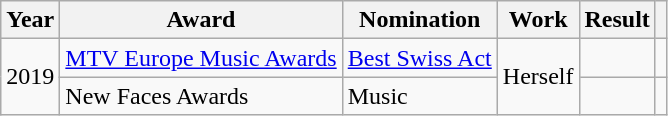<table class="wikitable">
<tr>
<th>Year</th>
<th>Award</th>
<th>Nomination</th>
<th>Work</th>
<th>Result</th>
<th></th>
</tr>
<tr>
<td rowspan="2">2019</td>
<td><a href='#'>MTV Europe Music Awards</a></td>
<td><a href='#'>Best Swiss Act</a></td>
<td rowspan="2">Herself</td>
<td></td>
<td></td>
</tr>
<tr>
<td>New Faces Awards</td>
<td>Music</td>
<td></td>
<td></td>
</tr>
</table>
